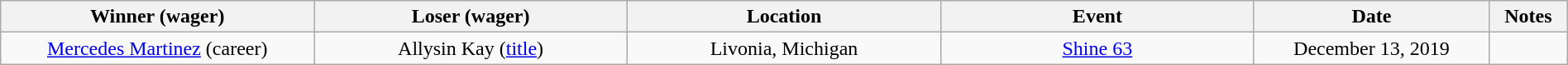<table class="wikitable sortable" width=100%  style="text-align: center">
<tr>
<th width=20% scope="col">Winner (wager)</th>
<th width=20% scope="col">Loser (wager)</th>
<th width=20% scope="col">Location</th>
<th width=20% scope="col">Event</th>
<th width=15% scope="col">Date</th>
<th class="unsortable" width=5% scope="col">Notes</th>
</tr>
<tr>
<td><a href='#'>Mercedes Martinez</a> (career)</td>
<td>Allysin Kay (<a href='#'>title</a>)</td>
<td>Livonia, Michigan</td>
<td><a href='#'>Shine 63</a></td>
<td>December 13, 2019</td>
<td></td>
</tr>
</table>
